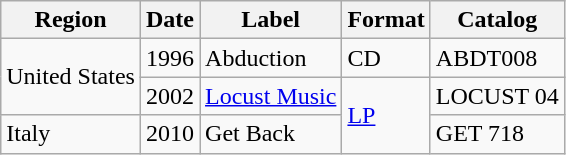<table class="wikitable">
<tr>
<th>Region</th>
<th>Date</th>
<th>Label</th>
<th>Format</th>
<th>Catalog</th>
</tr>
<tr>
<td rowspan="2">United States</td>
<td>1996</td>
<td>Abduction</td>
<td>CD</td>
<td>ABDT008</td>
</tr>
<tr>
<td>2002</td>
<td><a href='#'>Locust Music</a></td>
<td rowspan="2"><a href='#'>LP</a></td>
<td>LOCUST 04</td>
</tr>
<tr>
<td>Italy</td>
<td>2010</td>
<td>Get Back</td>
<td>GET 718</td>
</tr>
</table>
